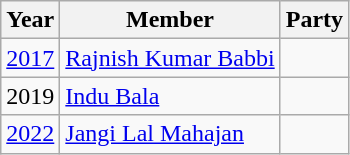<table class="wikitable sortable">
<tr>
<th>Year</th>
<th>Member</th>
<th colspan="2">Party</th>
</tr>
<tr>
<td><a href='#'>2017</a></td>
<td><a href='#'>Rajnish Kumar Babbi</a></td>
<td></td>
</tr>
<tr>
<td>2019</td>
<td><a href='#'>Indu Bala</a></td>
</tr>
<tr>
<td><a href='#'>2022</a></td>
<td><a href='#'>Jangi Lal Mahajan</a></td>
<td></td>
</tr>
</table>
